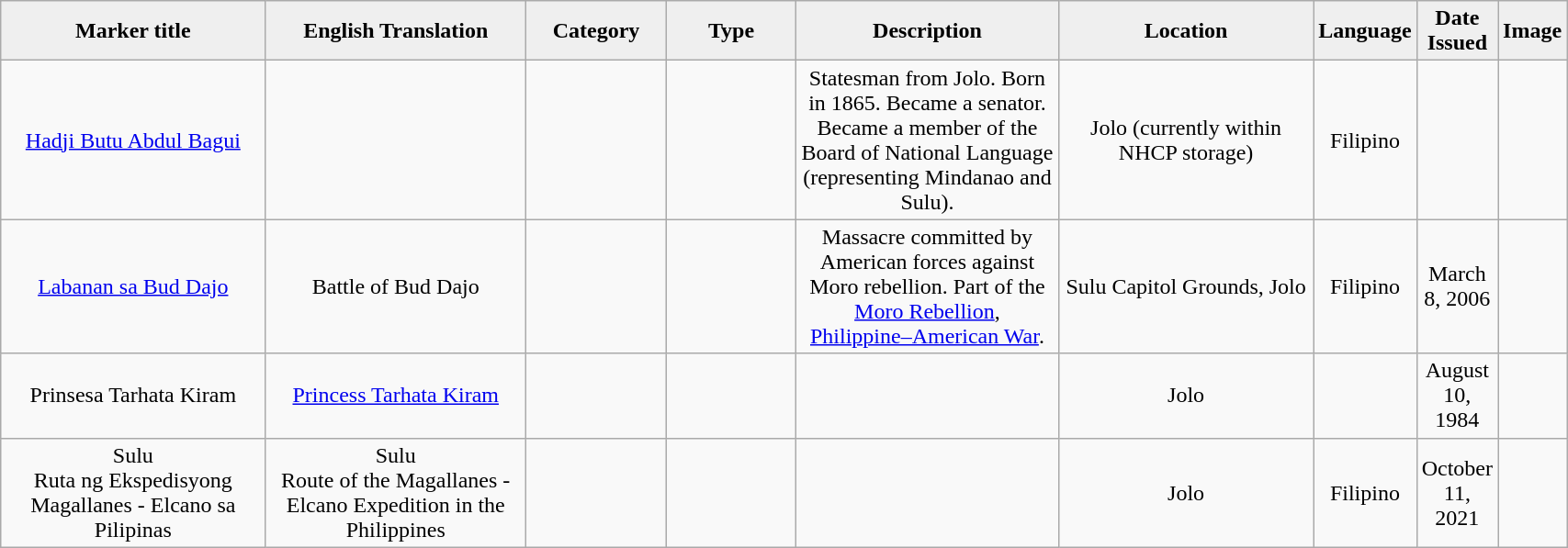<table class="wikitable" style="width:90%; text-align:center;">
<tr>
<th style="width:20%; background:#efefef;">Marker title</th>
<th style="width:20%; background:#efefef;">English Translation</th>
<th style="width:10%; background:#efefef;">Category</th>
<th style="width:10%; background:#efefef;">Type</th>
<th style="width:20%; background:#efefef;">Description</th>
<th style="width:20%; background:#efefef;">Location</th>
<th style="width:10%; background:#efefef;">Language</th>
<th style="width:10%; background:#efefef;">Date Issued</th>
<th style="width:10%; background:#efefef;">Image</th>
</tr>
<tr>
<td><a href='#'>Hadji Butu Abdul Bagui</a></td>
<td></td>
<td></td>
<td></td>
<td>Statesman from Jolo. Born in 1865. Became a senator. Became a member of the Board of National Language (representing Mindanao and Sulu).</td>
<td>Jolo (currently within NHCP storage)</td>
<td>Filipino</td>
<td></td>
<td></td>
</tr>
<tr>
<td><a href='#'>Labanan sa Bud Dajo</a></td>
<td>Battle of Bud Dajo</td>
<td></td>
<td></td>
<td>Massacre committed by American forces against Moro rebellion. Part of the <a href='#'>Moro Rebellion</a>, <a href='#'>Philippine–American War</a>.</td>
<td>Sulu Capitol Grounds, Jolo</td>
<td>Filipino</td>
<td>March 8, 2006</td>
<td></td>
</tr>
<tr>
<td>Prinsesa Tarhata Kiram</td>
<td><a href='#'>Princess Tarhata Kiram</a></td>
<td></td>
<td></td>
<td></td>
<td>Jolo</td>
<td></td>
<td>August 10, 1984</td>
<td></td>
</tr>
<tr>
<td>Sulu<br>Ruta ng Ekspedisyong Magallanes - Elcano sa Pilipinas</td>
<td>Sulu<br>Route of the Magallanes - Elcano Expedition in the Philippines</td>
<td></td>
<td></td>
<td></td>
<td>Jolo</td>
<td>Filipino</td>
<td>October 11, 2021</td>
<td></td>
</tr>
</table>
